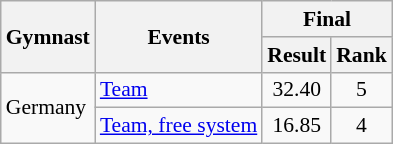<table class=wikitable style="font-size:90%">
<tr>
<th rowspan="2">Gymnast</th>
<th rowspan="2">Events</th>
<th colspan="2">Final</th>
</tr>
<tr>
<th>Result</th>
<th>Rank</th>
</tr>
<tr>
<td rowspan=2>Germany</td>
<td><a href='#'>Team</a></td>
<td align=center>32.40</td>
<td align=center>5</td>
</tr>
<tr>
<td><a href='#'>Team, free system</a></td>
<td align=center>16.85</td>
<td align=center>4</td>
</tr>
</table>
